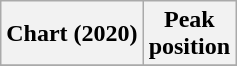<table class="wikitable sortable plainrowheaders" style="text-align:center">
<tr>
<th scope="col">Chart (2020)</th>
<th scope="col">Peak<br>position</th>
</tr>
<tr>
</tr>
</table>
